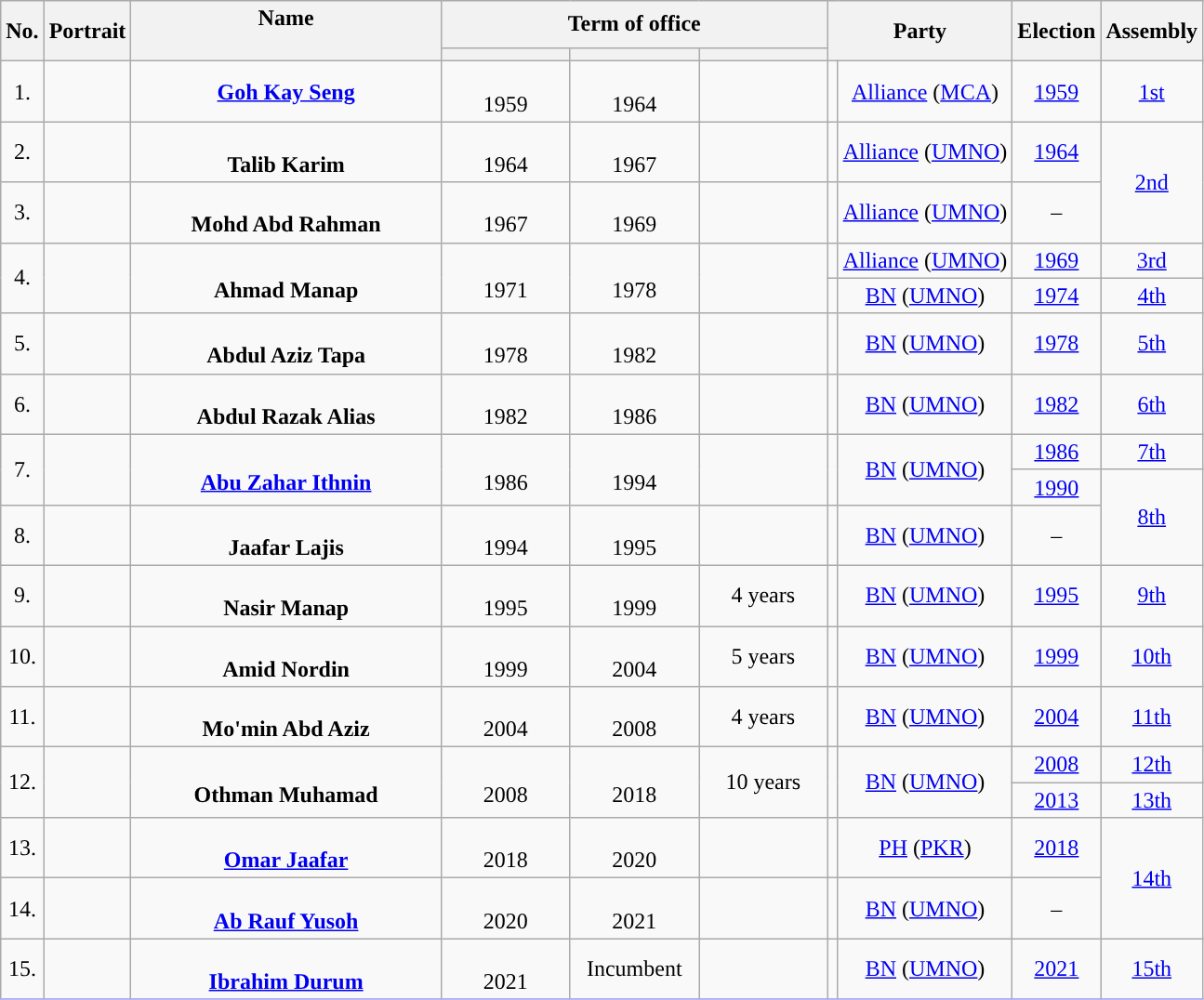<table class="wikitable" style="text-align:center; border:1px #aaf solid;">
<tr>
<th rowspan="2">No.</th>
<th rowspan="2">Portrait</th>
<th rowspan="2" width="215">Name<br><br></th>
<th colspan="3">Term of office</th>
<th colspan="2" rowspan="2">Party</th>
<th rowspan="2">Election</th>
<th rowspan="2">Assembly</th>
</tr>
<tr>
<th width="85"></th>
<th width="85"></th>
<th width="85"></th>
</tr>
<tr>
<td>1.</td>
<td></td>
<td><strong><a href='#'>Goh Kay Seng</a></strong><br></td>
<td><br>1959</td>
<td><br>1964</td>
<td></td>
<td style="background:"></td>
<td><a href='#'>Alliance</a> (<a href='#'>MCA</a>)</td>
<td><a href='#'>1959</a></td>
<td><a href='#'>1st</a></td>
</tr>
<tr>
<td>2.</td>
<td></td>
<td><br><strong>Talib Karim</strong><br></td>
<td><br>1964</td>
<td><br>1967</td>
<td></td>
<td style="background:"></td>
<td><a href='#'>Alliance</a> (<a href='#'>UMNO</a>)</td>
<td><a href='#'>1964</a></td>
<td rowspan=2><a href='#'>2nd</a></td>
</tr>
<tr>
<td>3.</td>
<td></td>
<td><br><strong>Mohd Abd Rahman</strong><br></td>
<td><br>1967</td>
<td><br>1969</td>
<td></td>
<td style="background:"></td>
<td><a href='#'>Alliance</a> (<a href='#'>UMNO</a>)</td>
<td>–</td>
</tr>
<tr>
<td rowspan=2>4.</td>
<td rowspan=2></td>
<td rowspan=2><br><strong>Ahmad Manap</strong><br></td>
<td rowspan=2><br>1971</td>
<td rowspan=2><br>1978</td>
<td rowspan=2></td>
<td style="background:"></td>
<td><a href='#'>Alliance</a> (<a href='#'>UMNO</a>)</td>
<td><a href='#'>1969</a></td>
<td><a href='#'>3rd</a></td>
</tr>
<tr>
<td style="background:"></td>
<td><a href='#'>BN</a> (<a href='#'>UMNO</a>)</td>
<td><a href='#'>1974</a></td>
<td><a href='#'>4th</a></td>
</tr>
<tr>
<td>5.</td>
<td></td>
<td><br><strong>Abdul Aziz Tapa</strong><br></td>
<td><br>1978</td>
<td><br>1982</td>
<td></td>
<td style="background:"></td>
<td><a href='#'>BN</a> (<a href='#'>UMNO</a>)</td>
<td><a href='#'>1978</a></td>
<td><a href='#'>5th</a></td>
</tr>
<tr>
<td>6.</td>
<td></td>
<td><br><strong>Abdul Razak Alias</strong><br></td>
<td><br>1982</td>
<td><br>1986</td>
<td></td>
<td style="background:"></td>
<td><a href='#'>BN</a> (<a href='#'>UMNO</a>)</td>
<td><a href='#'>1982</a></td>
<td><a href='#'>6th</a></td>
</tr>
<tr>
<td rowspan=2>7.</td>
<td rowspan=2></td>
<td rowspan=2><br><strong><a href='#'>Abu Zahar Ithnin</a></strong><br></td>
<td rowspan=2><br>1986</td>
<td rowspan=2><br>1994</td>
<td rowspan=2></td>
<td rowspan=2 style="background:"></td>
<td rowspan=2><a href='#'>BN</a> (<a href='#'>UMNO</a>)</td>
<td><a href='#'>1986</a></td>
<td><a href='#'>7th</a></td>
</tr>
<tr>
<td><a href='#'>1990</a></td>
<td rowspan=2><a href='#'>8th</a></td>
</tr>
<tr>
<td>8.</td>
<td></td>
<td><br><strong>Jaafar Lajis</strong><br></td>
<td><br>1994</td>
<td><br>1995</td>
<td></td>
<td style="background:"></td>
<td><a href='#'>BN</a> (<a href='#'>UMNO</a>)</td>
<td>–</td>
</tr>
<tr>
<td>9.</td>
<td></td>
<td><br><strong>Nasir Manap</strong><br></td>
<td><br>1995</td>
<td><br>1999</td>
<td>4 years</td>
<td style="background:"></td>
<td><a href='#'>BN</a> (<a href='#'>UMNO</a>)</td>
<td><a href='#'>1995</a></td>
<td><a href='#'>9th</a></td>
</tr>
<tr>
<td>10.</td>
<td></td>
<td><br><strong>Amid Nordin</strong><br></td>
<td><br>1999</td>
<td><br>2004</td>
<td>5 years</td>
<td style="background:"></td>
<td><a href='#'>BN</a> (<a href='#'>UMNO</a>)</td>
<td><a href='#'>1999</a></td>
<td><a href='#'>10th</a></td>
</tr>
<tr>
<td>11.</td>
<td></td>
<td><br><strong>Mo'min Abd Aziz</strong><br></td>
<td><br>2004</td>
<td><br>2008</td>
<td>4 years</td>
<td style="background:"></td>
<td><a href='#'>BN</a> (<a href='#'>UMNO</a>)</td>
<td><a href='#'>2004</a></td>
<td><a href='#'>11th</a></td>
</tr>
<tr>
<td rowspan=2>12.</td>
<td rowspan=2></td>
<td rowspan=2><br><strong>Othman Muhamad</strong><br></td>
<td rowspan=2><br>2008</td>
<td rowspan=2><br>2018</td>
<td rowspan=2>10 years</td>
<td rowspan=2 style="background:"></td>
<td rowspan=2><a href='#'>BN</a> (<a href='#'>UMNO</a>)</td>
<td><a href='#'>2008</a></td>
<td><a href='#'>12th</a></td>
</tr>
<tr>
<td><a href='#'>2013</a></td>
<td><a href='#'>13th</a></td>
</tr>
<tr>
<td>13.</td>
<td></td>
<td><br><strong><a href='#'>Omar Jaafar</a></strong><br></td>
<td><br>2018</td>
<td><br>2020</td>
<td></td>
<td style="background:"></td>
<td><a href='#'>PH</a> (<a href='#'>PKR</a>)</td>
<td><a href='#'>2018</a></td>
<td rowspan=2><a href='#'>14th</a></td>
</tr>
<tr>
<td>14.</td>
<td></td>
<td><br><strong><a href='#'>Ab Rauf Yusoh</a></strong><br></td>
<td><br>2020</td>
<td><br>2021</td>
<td></td>
<td style="background:"></td>
<td><a href='#'>BN</a> (<a href='#'>UMNO</a>)</td>
<td>–</td>
</tr>
<tr>
<td>15.</td>
<td></td>
<td><br><strong><a href='#'>Ibrahim Durum</a></strong><br></td>
<td><br>2021</td>
<td>Incumbent</td>
<td></td>
<td style="background:"></td>
<td><a href='#'>BN</a> (<a href='#'>UMNO</a>)</td>
<td><a href='#'>2021</a></td>
<td><a href='#'>15th</a></td>
</tr>
<tr>
</tr>
</table>
